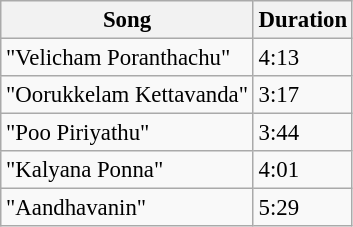<table class="wikitable" style="font-size:95%;">
<tr>
<th>Song</th>
<th>Duration</th>
</tr>
<tr>
<td>"Velicham Poranthachu"</td>
<td>4:13</td>
</tr>
<tr>
<td>"Oorukkelam Kettavanda"</td>
<td>3:17</td>
</tr>
<tr>
<td>"Poo Piriyathu"</td>
<td>3:44</td>
</tr>
<tr>
<td>"Kalyana Ponna"</td>
<td>4:01</td>
</tr>
<tr>
<td>"Aandhavanin"</td>
<td>5:29</td>
</tr>
</table>
